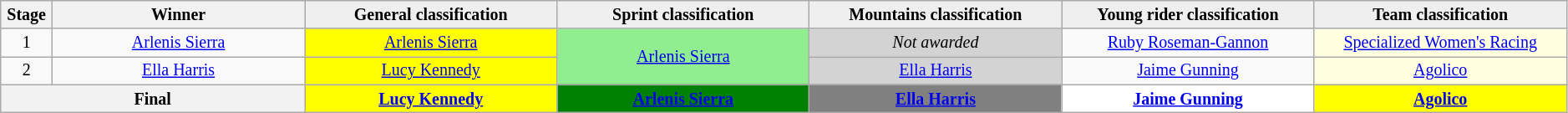<table class="wikitable" style="text-align: center; font-size:smaller;">
<tr style="background:#efefef;">
<th style="width:2%;">Stage</th>
<th style="width:14%;">Winner</th>
<th style="background:#efefef; width:14%;">General classification<br></th>
<th style="background:#efefef; width:14%;">Sprint classification<br></th>
<th style="background:#efefef; width:14%;">Mountains classification<br></th>
<th style="background:#efefef; width:14%;">Young rider classification<br></th>
<th style="background:#efefef; width:14%;">Team classification</th>
</tr>
<tr>
<td>1</td>
<td><a href='#'>Arlenis Sierra</a></td>
<td style="background:yellow;" rowspan=1><a href='#'>Arlenis Sierra</a></td>
<td style="background:lightgreen;" rowspan=2><a href='#'>Arlenis Sierra</a></td>
<td style="background:lightgrey;" rowspan=1><em>Not awarded</em></td>
<td style="background:offwhite;"><a href='#'>Ruby Roseman-Gannon</a></td>
<td style="background:lightyellow;" rowspan=1><a href='#'>Specialized Women's Racing</a></td>
</tr>
<tr>
<td>2</td>
<td><a href='#'>Ella Harris</a></td>
<td style="background:yellow;" rowspan=1><a href='#'>Lucy Kennedy</a></td>
<td style="background:lightgrey;" rowspan=1><a href='#'>Ella Harris</a></td>
<td style="background:offwhite;"><a href='#'>Jaime Gunning</a></td>
<td style="background:lightyellow;" rowspan=1><a href='#'>Agolico</a></td>
</tr>
<tr>
<th colspan=2>Final</th>
<th style="background:yellow"><a href='#'>Lucy Kennedy</a></th>
<th style="background:green"><a href='#'>Arlenis Sierra</a></th>
<th style="background:grey"><a href='#'>Ella Harris</a></th>
<th style="background:white"><a href='#'>Jaime Gunning</a></th>
<th style="background:yellow;"><a href='#'>Agolico</a></th>
</tr>
</table>
